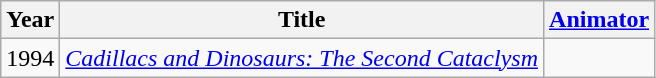<table class="wikitable">
<tr>
<th>Year</th>
<th>Title</th>
<th><a href='#'>Animator</a></th>
</tr>
<tr>
<td>1994</td>
<td><em><a href='#'>Cadillacs and Dinosaurs: The Second Cataclysm</a></em></td>
<td></td>
</tr>
</table>
